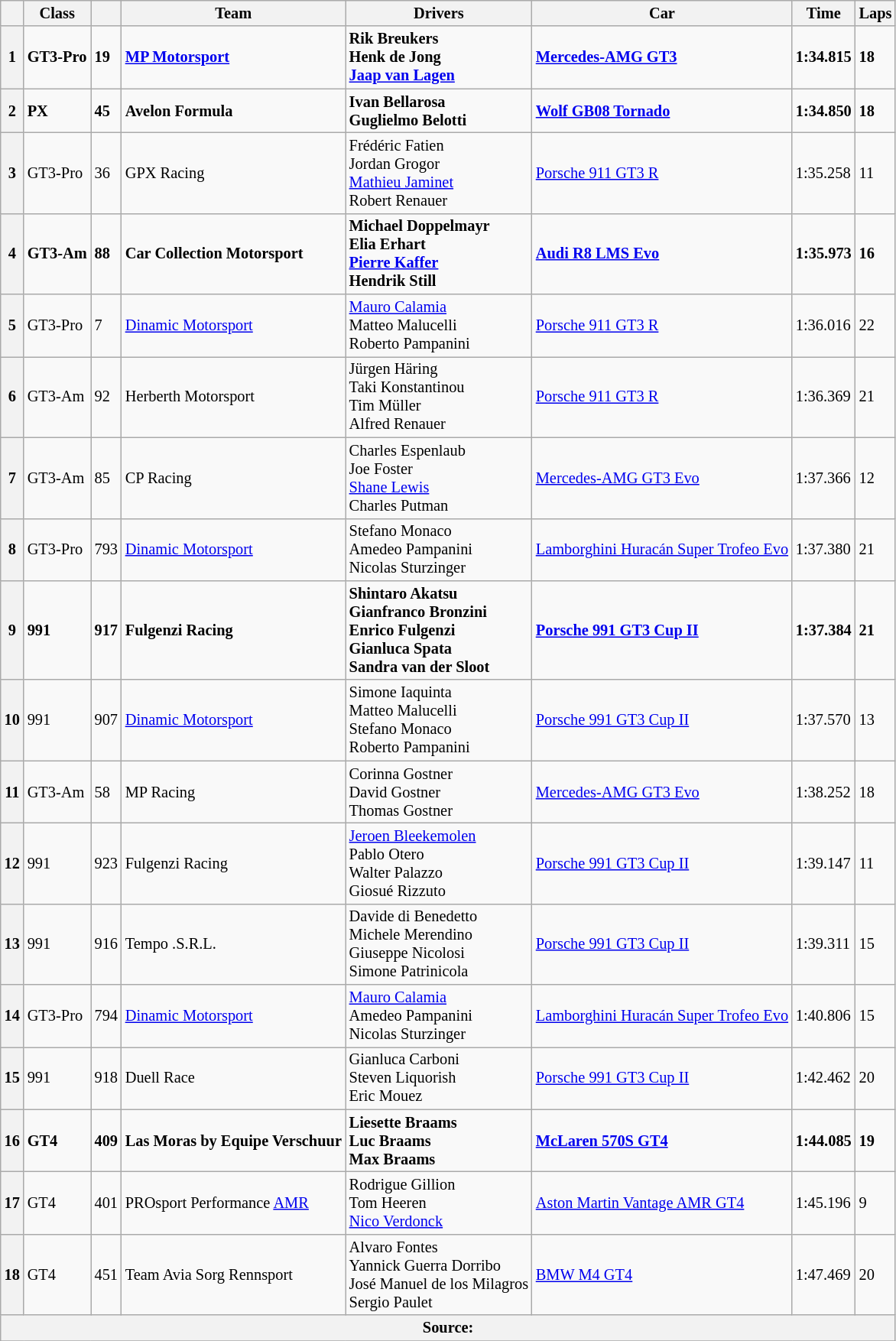<table class="wikitable" style="font-size: 85%;">
<tr>
<th></th>
<th>Class</th>
<th></th>
<th>Team</th>
<th>Drivers</th>
<th>Car</th>
<th>Time</th>
<th>Laps</th>
</tr>
<tr>
<th>1</th>
<td><strong>GT3-Pro</strong></td>
<td><strong>19</strong></td>
<td><strong> <a href='#'>MP Motorsport</a></strong></td>
<td><strong> Rik Breukers<br> Henk de Jong<br> <a href='#'>Jaap van Lagen</a></strong></td>
<td><strong><a href='#'>Mercedes-AMG GT3</a></strong></td>
<td><strong>1:34.815</strong></td>
<td><strong>18</strong></td>
</tr>
<tr>
<th>2</th>
<td><strong>PX</strong></td>
<td><strong>45</strong></td>
<td><strong> Avelon Formula</strong></td>
<td><strong> Ivan Bellarosa<br> Guglielmo Belotti</strong></td>
<td><strong><a href='#'>Wolf GB08 Tornado</a></strong></td>
<td><strong>1:34.850</strong></td>
<td><strong>18</strong></td>
</tr>
<tr>
<th>3</th>
<td>GT3-Pro</td>
<td>36</td>
<td> GPX Racing</td>
<td> Frédéric Fatien<br> Jordan Grogor<br> <a href='#'>Mathieu Jaminet</a><br> Robert Renauer</td>
<td><a href='#'>Porsche 911 GT3 R</a></td>
<td>1:35.258</td>
<td>11</td>
</tr>
<tr>
<th>4</th>
<td><strong>GT3-Am</strong></td>
<td><strong>88</strong></td>
<td><strong> Car Collection Motorsport</strong></td>
<td><strong> Michael Doppelmayr<br> Elia Erhart<br> <a href='#'>Pierre Kaffer</a><br> Hendrik Still</strong></td>
<td><strong><a href='#'>Audi R8 LMS Evo</a></strong></td>
<td><strong>1:35.973</strong></td>
<td><strong>16</strong></td>
</tr>
<tr>
<th>5</th>
<td>GT3-Pro</td>
<td>7</td>
<td> <a href='#'>Dinamic Motorsport</a></td>
<td> <a href='#'>Mauro Calamia</a><br> Matteo Malucelli<br> Roberto Pampanini</td>
<td><a href='#'>Porsche 911 GT3 R</a></td>
<td>1:36.016</td>
<td>22</td>
</tr>
<tr>
<th>6</th>
<td>GT3-Am</td>
<td>92</td>
<td> Herberth Motorsport</td>
<td> Jürgen Häring<br> Taki Konstantinou<br> Tim Müller<br> Alfred Renauer</td>
<td><a href='#'>Porsche 911 GT3 R</a></td>
<td>1:36.369</td>
<td>21</td>
</tr>
<tr>
<th>7</th>
<td>GT3-Am</td>
<td>85</td>
<td> CP Racing</td>
<td> Charles Espenlaub<br> Joe Foster<br> <a href='#'>Shane Lewis</a><br> Charles Putman</td>
<td><a href='#'>Mercedes-AMG GT3 Evo</a></td>
<td>1:37.366</td>
<td>12</td>
</tr>
<tr>
<th>8</th>
<td>GT3-Pro</td>
<td>793</td>
<td> <a href='#'>Dinamic Motorsport</a></td>
<td> Stefano Monaco<br> Amedeo Pampanini<br> Nicolas Sturzinger</td>
<td><a href='#'>Lamborghini Huracán Super Trofeo Evo</a></td>
<td>1:37.380</td>
<td>21</td>
</tr>
<tr>
<th>9</th>
<td><strong>991</strong></td>
<td><strong>917</strong></td>
<td><strong> Fulgenzi Racing</strong></td>
<td><strong> Shintaro Akatsu<br> Gianfranco Bronzini<br> Enrico Fulgenzi<br> Gianluca Spata<br> Sandra van der Sloot</strong></td>
<td><strong><a href='#'>Porsche 991 GT3 Cup II</a></strong></td>
<td><strong>1:37.384</strong></td>
<td><strong>21</strong></td>
</tr>
<tr>
<th>10</th>
<td>991</td>
<td>907</td>
<td> <a href='#'>Dinamic Motorsport</a></td>
<td> Simone Iaquinta<br> Matteo Malucelli<br> Stefano Monaco<br> Roberto Pampanini</td>
<td><a href='#'>Porsche 991 GT3 Cup II</a></td>
<td>1:37.570</td>
<td>13</td>
</tr>
<tr>
<th>11</th>
<td>GT3-Am</td>
<td>58</td>
<td> MP Racing</td>
<td> Corinna Gostner<br> David Gostner<br> Thomas Gostner</td>
<td><a href='#'>Mercedes-AMG GT3 Evo</a></td>
<td>1:38.252</td>
<td>18</td>
</tr>
<tr>
<th>12</th>
<td>991</td>
<td>923</td>
<td> Fulgenzi Racing</td>
<td> <a href='#'>Jeroen Bleekemolen</a><br> Pablo Otero<br> Walter Palazzo<br> Giosué Rizzuto</td>
<td><a href='#'>Porsche 991 GT3 Cup II</a></td>
<td>1:39.147</td>
<td>11</td>
</tr>
<tr>
<th>13</th>
<td>991</td>
<td>916</td>
<td> Tempo .S.R.L.</td>
<td> Davide di Benedetto<br> Michele Merendino<br> Giuseppe Nicolosi<br> Simone Patrinicola</td>
<td><a href='#'>Porsche 991 GT3 Cup II</a></td>
<td>1:39.311</td>
<td>15</td>
</tr>
<tr>
<th>14</th>
<td>GT3-Pro</td>
<td>794</td>
<td> <a href='#'>Dinamic Motorsport</a></td>
<td> <a href='#'>Mauro Calamia</a><br> Amedeo Pampanini<br> Nicolas Sturzinger</td>
<td><a href='#'>Lamborghini Huracán Super Trofeo Evo</a></td>
<td>1:40.806</td>
<td>15</td>
</tr>
<tr>
<th>15</th>
<td>991</td>
<td>918</td>
<td> Duell Race</td>
<td> Gianluca Carboni<br> Steven Liquorish<br> Eric Mouez</td>
<td><a href='#'>Porsche 991 GT3 Cup II</a></td>
<td>1:42.462</td>
<td>20</td>
</tr>
<tr>
<th>16</th>
<td><strong>GT4</strong></td>
<td><strong>409</strong></td>
<td><strong> Las Moras by Equipe Verschuur</strong></td>
<td><strong> Liesette Braams<br> Luc Braams<br> Max Braams</strong></td>
<td><strong><a href='#'>McLaren 570S GT4</a></strong></td>
<td><strong>1:44.085</strong></td>
<td><strong>19</strong></td>
</tr>
<tr>
<th>17</th>
<td>GT4</td>
<td>401</td>
<td> PROsport Performance <a href='#'>AMR</a></td>
<td> Rodrigue Gillion<br> Tom Heeren<br> <a href='#'>Nico Verdonck</a></td>
<td><a href='#'>Aston Martin Vantage AMR GT4</a></td>
<td>1:45.196</td>
<td>9</td>
</tr>
<tr>
<th>18</th>
<td>GT4</td>
<td>451</td>
<td> Team Avia Sorg Rennsport</td>
<td> Alvaro Fontes<br> Yannick Guerra Dorribo<br> José Manuel de los Milagros<br> Sergio Paulet</td>
<td><a href='#'>BMW M4 GT4</a></td>
<td>1:47.469</td>
<td>20</td>
</tr>
<tr>
<th colspan=8>Source:</th>
</tr>
<tr>
</tr>
</table>
